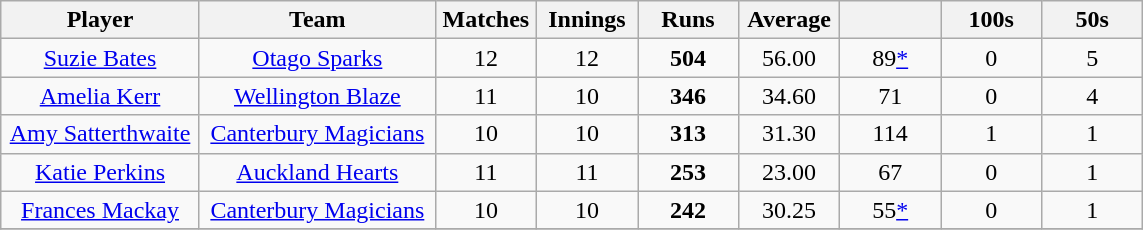<table class="wikitable" style="text-align:center;">
<tr>
<th width=125>Player</th>
<th width=150>Team</th>
<th width=60>Matches</th>
<th width=60>Innings</th>
<th width=60>Runs</th>
<th width=60>Average</th>
<th width=60></th>
<th width=60>100s</th>
<th width=60>50s</th>
</tr>
<tr>
<td><a href='#'>Suzie Bates</a></td>
<td><a href='#'>Otago Sparks</a></td>
<td>12</td>
<td>12</td>
<td><strong>504</strong></td>
<td>56.00</td>
<td>89<a href='#'>*</a></td>
<td>0</td>
<td>5</td>
</tr>
<tr>
<td><a href='#'>Amelia Kerr</a></td>
<td><a href='#'>Wellington Blaze</a></td>
<td>11</td>
<td>10</td>
<td><strong>346</strong></td>
<td>34.60</td>
<td>71</td>
<td>0</td>
<td>4</td>
</tr>
<tr>
<td><a href='#'>Amy Satterthwaite</a></td>
<td><a href='#'>Canterbury Magicians</a></td>
<td>10</td>
<td>10</td>
<td><strong>313</strong></td>
<td>31.30</td>
<td>114</td>
<td>1</td>
<td>1</td>
</tr>
<tr>
<td><a href='#'>Katie Perkins</a></td>
<td><a href='#'>Auckland Hearts</a></td>
<td>11</td>
<td>11</td>
<td><strong>253</strong></td>
<td>23.00</td>
<td>67</td>
<td>0</td>
<td>1</td>
</tr>
<tr>
<td><a href='#'>Frances Mackay</a></td>
<td><a href='#'>Canterbury Magicians</a></td>
<td>10</td>
<td>10</td>
<td><strong>242</strong></td>
<td>30.25</td>
<td>55<a href='#'>*</a></td>
<td>0</td>
<td>1</td>
</tr>
<tr>
</tr>
</table>
